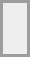<table border="0" cellpadding="4" cellspacing="4" style="margin:auto; border:2px solid #9d9d9d; background:#eee;">
<tr>
<td><br><div></div></td>
</tr>
</table>
